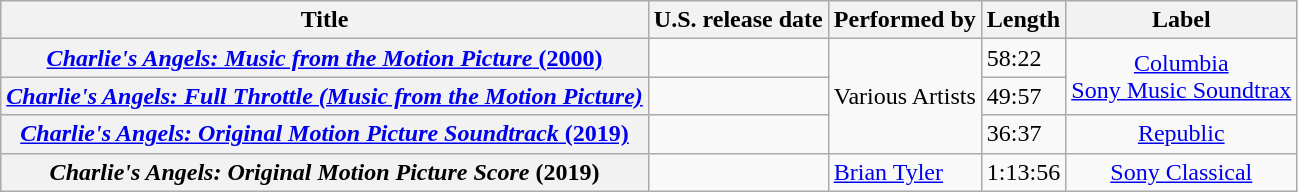<table class="wikitable plainrowheaders">
<tr>
<th scope="col">Title</th>
<th scope="col">U.S. release date</th>
<th scope="col">Performed by</th>
<th scope="col">Length</th>
<th scope="col">Label</th>
</tr>
<tr>
<th scope="row"><a href='#'><em>Charlie's Angels: Music from the Motion Picture</em> (2000)</a></th>
<td></td>
<td rowspan="3" style="text-align:left">Various Artists</td>
<td>58:22</td>
<td rowspan="2" style="text-align: center;"><a href='#'>Columbia</a><br><a href='#'>Sony Music Soundtrax</a></td>
</tr>
<tr>
<th scope="row"><em><a href='#'>Charlie's Angels: Full Throttle (Music from the Motion Picture)</a></em></th>
<td></td>
<td>49:57</td>
</tr>
<tr>
<th scope="row"><a href='#'><em>Charlie's Angels: Original Motion Picture Soundtrack</em> (2019)</a></th>
<td></td>
<td>36:37</td>
<td style="text-align: center;"><a href='#'>Republic</a></td>
</tr>
<tr>
<th scope="row"><em>Charlie's Angels: Original Motion Picture Score</em> (2019)</th>
<td></td>
<td><a href='#'>Brian Tyler</a></td>
<td>1:13:56</td>
<td style="text-align: center;"><a href='#'>Sony Classical</a></td>
</tr>
</table>
